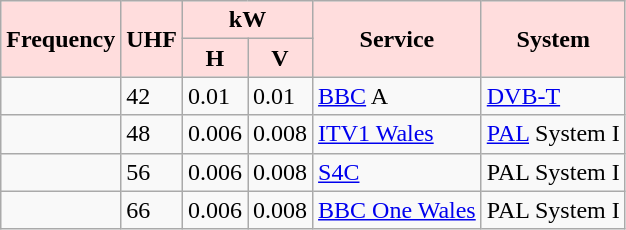<table class="wikitable sortable">
<tr>
<th style="background: #ffdddd; color: black; vertical-align: middle; text-align: center; " class="table-no2" rowspan=2>Frequency</th>
<th style="background: #ffdddd; color: black; vertical-align: middle; text-align: center; " class="table-no2" rowspan=2>UHF</th>
<th style="background: #ffdddd; color: black; vertical-align: middle; text-align: center; " class="table-no2" colspan=2>kW</th>
<th style="background: #ffdddd; color: black; vertical-align: middle; text-align: center; " class="table-no2" rowspan=2>Service</th>
<th style="background: #ffdddd; color: black; vertical-align: middle; text-align: center; " class="table-no2" rowspan=2>System</th>
</tr>
<tr>
<th style="background: #ffdddd; color: black; vertical-align: middle; text-align: center; " class="table-no2">H</th>
<th style="background: #ffdddd; color: black; vertical-align: middle; text-align: center; " class="table-no2">V</th>
</tr>
<tr>
<td></td>
<td>42</td>
<td>0.01</td>
<td>0.01</td>
<td><a href='#'>BBC</a> A</td>
<td><a href='#'>DVB-T</a></td>
</tr>
<tr>
<td></td>
<td>48</td>
<td>0.006</td>
<td>0.008</td>
<td><a href='#'>ITV1 Wales</a></td>
<td><a href='#'>PAL</a> System I</td>
</tr>
<tr>
<td></td>
<td>56</td>
<td>0.006</td>
<td>0.008</td>
<td><a href='#'>S4C</a></td>
<td>PAL System I</td>
</tr>
<tr>
<td></td>
<td>66</td>
<td>0.006</td>
<td>0.008</td>
<td><a href='#'>BBC One Wales</a></td>
<td>PAL System I</td>
</tr>
</table>
